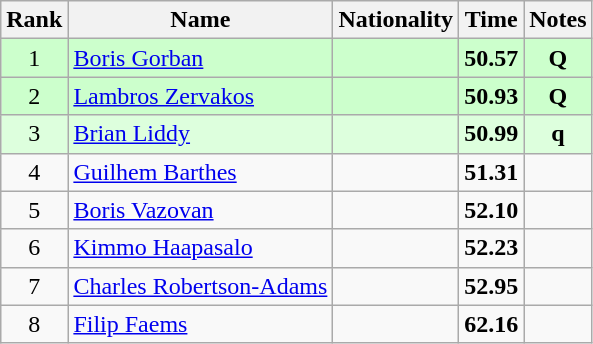<table class="wikitable sortable" style="text-align:center">
<tr>
<th>Rank</th>
<th>Name</th>
<th>Nationality</th>
<th>Time</th>
<th>Notes</th>
</tr>
<tr bgcolor=ccffcc>
<td>1</td>
<td align=left><a href='#'>Boris Gorban</a></td>
<td align=left></td>
<td><strong>50.57</strong></td>
<td><strong>Q</strong></td>
</tr>
<tr bgcolor=ccffcc>
<td>2</td>
<td align=left><a href='#'>Lambros Zervakos</a></td>
<td align=left></td>
<td><strong>50.93</strong></td>
<td><strong>Q</strong></td>
</tr>
<tr bgcolor=ddffdd>
<td>3</td>
<td align=left><a href='#'>Brian Liddy</a></td>
<td align=left></td>
<td><strong>50.99</strong></td>
<td><strong>q</strong></td>
</tr>
<tr>
<td>4</td>
<td align=left><a href='#'>Guilhem Barthes</a></td>
<td align=left></td>
<td><strong>51.31</strong></td>
<td></td>
</tr>
<tr>
<td>5</td>
<td align=left><a href='#'>Boris Vazovan</a></td>
<td align=left></td>
<td><strong>52.10</strong></td>
<td></td>
</tr>
<tr>
<td>6</td>
<td align=left><a href='#'>Kimmo Haapasalo</a></td>
<td align=left></td>
<td><strong>52.23</strong></td>
<td></td>
</tr>
<tr>
<td>7</td>
<td align=left><a href='#'>Charles Robertson-Adams</a></td>
<td align=left></td>
<td><strong>52.95</strong></td>
<td></td>
</tr>
<tr>
<td>8</td>
<td align=left><a href='#'>Filip Faems</a></td>
<td align=left></td>
<td><strong>62.16</strong></td>
<td></td>
</tr>
</table>
